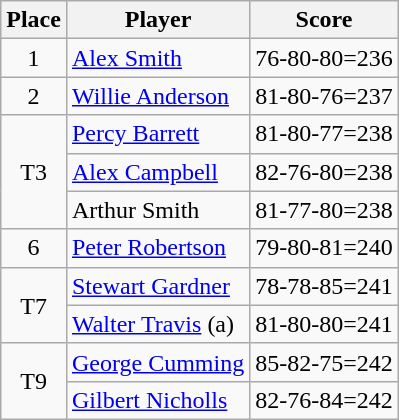<table class=wikitable>
<tr>
<th>Place</th>
<th>Player</th>
<th>Score</th>
</tr>
<tr>
<td align=center>1</td>
<td> <a href='#'>Alex Smith</a></td>
<td>76-80-80=236</td>
</tr>
<tr>
<td align=center>2</td>
<td> <a href='#'>Willie Anderson</a></td>
<td>81-80-76=237</td>
</tr>
<tr>
<td rowspan=3 align=center>T3</td>
<td> <a href='#'>Percy Barrett</a></td>
<td>81-80-77=238</td>
</tr>
<tr>
<td> <a href='#'>Alex Campbell</a></td>
<td>82-76-80=238</td>
</tr>
<tr>
<td>Arthur Smith</td>
<td>81-77-80=238</td>
</tr>
<tr>
<td align=center>6</td>
<td> <a href='#'>Peter Robertson</a></td>
<td>79-80-81=240</td>
</tr>
<tr>
<td rowspan=2 align=center>T7</td>
<td> <a href='#'>Stewart Gardner</a></td>
<td>78-78-85=241</td>
</tr>
<tr>
<td> <a href='#'>Walter Travis</a> (a)</td>
<td>81-80-80=241</td>
</tr>
<tr>
<td rowspan=2 align=center>T9</td>
<td> <a href='#'>George Cumming</a></td>
<td>85-82-75=242</td>
</tr>
<tr>
<td> <a href='#'>Gilbert Nicholls</a></td>
<td>82-76-84=242</td>
</tr>
</table>
